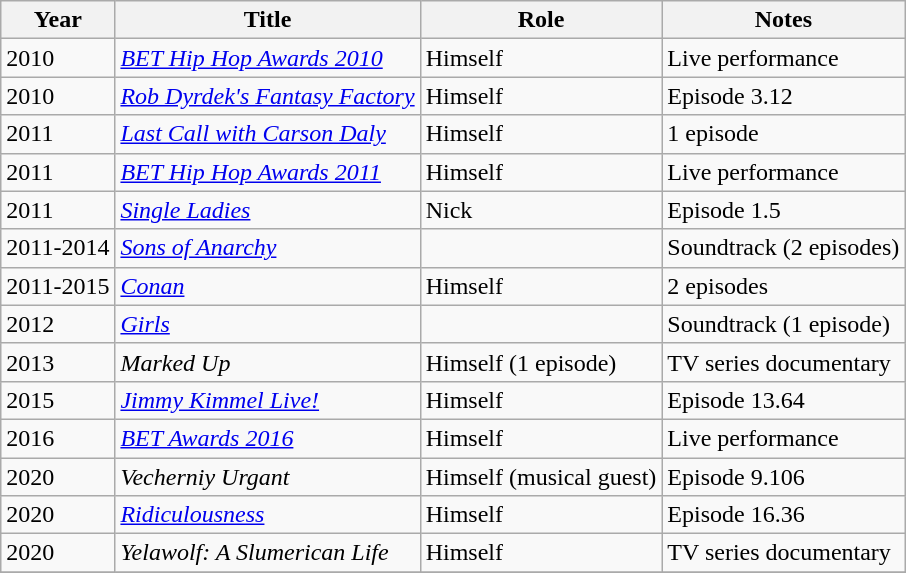<table class="wikitable sortable">
<tr>
<th>Year</th>
<th>Title</th>
<th>Role</th>
<th class="unsortable">Notes</th>
</tr>
<tr>
<td>2010</td>
<td><em><a href='#'>BET Hip Hop Awards 2010</a></em></td>
<td>Himself</td>
<td>Live performance</td>
</tr>
<tr>
<td>2010</td>
<td><em><a href='#'>Rob Dyrdek's Fantasy Factory</a></em></td>
<td>Himself</td>
<td>Episode 3.12</td>
</tr>
<tr>
<td>2011</td>
<td><em><a href='#'>Last Call with Carson Daly</a></em></td>
<td>Himself</td>
<td>1 episode</td>
</tr>
<tr>
<td>2011</td>
<td><em><a href='#'>BET Hip Hop Awards 2011</a></em></td>
<td>Himself</td>
<td>Live performance</td>
</tr>
<tr>
<td>2011</td>
<td><em><a href='#'>Single Ladies</a></em></td>
<td>Nick</td>
<td>Episode 1.5</td>
</tr>
<tr>
<td>2011-2014</td>
<td><em><a href='#'>Sons of Anarchy</a></em></td>
<td></td>
<td>Soundtrack (2 episodes)</td>
</tr>
<tr>
<td>2011-2015</td>
<td><em><a href='#'>Conan</a></em></td>
<td>Himself</td>
<td>2 episodes</td>
</tr>
<tr>
<td>2012</td>
<td><em><a href='#'>Girls</a></em></td>
<td></td>
<td>Soundtrack (1 episode)</td>
</tr>
<tr>
<td>2013</td>
<td><em>Marked Up</em></td>
<td>Himself (1 episode)</td>
<td>TV series documentary</td>
</tr>
<tr>
<td>2015</td>
<td><em><a href='#'>Jimmy Kimmel Live!</a></em></td>
<td>Himself</td>
<td>Episode 13.64</td>
</tr>
<tr>
<td>2016</td>
<td><em><a href='#'>BET Awards 2016</a></em></td>
<td>Himself</td>
<td>Live performance</td>
</tr>
<tr>
<td>2020</td>
<td><em>Vecherniy Urgant</em></td>
<td>Himself (musical guest)</td>
<td>Episode 9.106</td>
</tr>
<tr>
<td>2020</td>
<td><em><a href='#'>Ridiculousness</a></em></td>
<td>Himself</td>
<td>Episode 16.36</td>
</tr>
<tr>
<td>2020</td>
<td><em>Yelawolf: A Slumerican Life</em></td>
<td>Himself</td>
<td>TV series documentary</td>
</tr>
<tr>
</tr>
</table>
